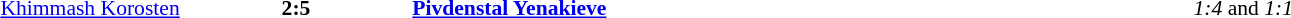<table width=100% cellspacing=1>
<tr>
<th width=20%></th>
<th width=12%></th>
<th width=20%></th>
<th></th>
</tr>
<tr style=font-size:90%>
<td align=right><a href='#'>Khimmash Korosten</a></td>
<td align=center><strong>2:5</strong></td>
<td><strong><a href='#'>Pivdenstal Yenakieve</a></strong></td>
<td align=center><em>1:4</em> and <em>1:1</em></td>
</tr>
</table>
